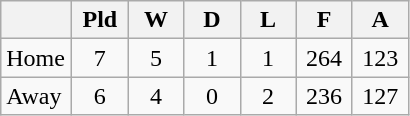<table class="wikitable" border="1">
<tr>
<th width=40></th>
<th width=30>Pld</th>
<th width=30>W</th>
<th width=30>D</th>
<th width=30>L</th>
<th width=30>F</th>
<th width=30>A</th>
</tr>
<tr>
<td>Home</td>
<td align=center>7</td>
<td align=center>5</td>
<td align=center>1</td>
<td align=center>1</td>
<td align=center>264</td>
<td align=center>123</td>
</tr>
<tr>
<td>Away</td>
<td align=center>6</td>
<td align=center>4</td>
<td align=center>0</td>
<td align=center>2</td>
<td align=center>236</td>
<td align=center>127</td>
</tr>
</table>
